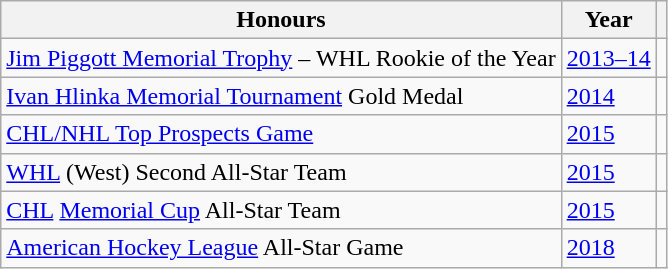<table class="wikitable">
<tr>
<th>Honours</th>
<th>Year</th>
<th></th>
</tr>
<tr>
<td><a href='#'>Jim Piggott Memorial Trophy</a> – WHL Rookie of the Year</td>
<td><a href='#'>2013–14</a></td>
<td></td>
</tr>
<tr>
<td><a href='#'>Ivan Hlinka Memorial Tournament</a> Gold Medal</td>
<td><a href='#'>2014</a></td>
<td></td>
</tr>
<tr>
<td><a href='#'>CHL/NHL Top Prospects Game</a></td>
<td><a href='#'>2015</a></td>
<td></td>
</tr>
<tr>
<td><a href='#'>WHL</a> (West) Second All-Star Team</td>
<td><a href='#'>2015</a></td>
<td></td>
</tr>
<tr>
<td><a href='#'>CHL</a> <a href='#'>Memorial Cup</a> All-Star Team</td>
<td><a href='#'>2015</a></td>
<td></td>
</tr>
<tr>
<td><a href='#'>American Hockey League</a> All-Star Game</td>
<td><a href='#'>2018</a></td>
<td></td>
</tr>
</table>
